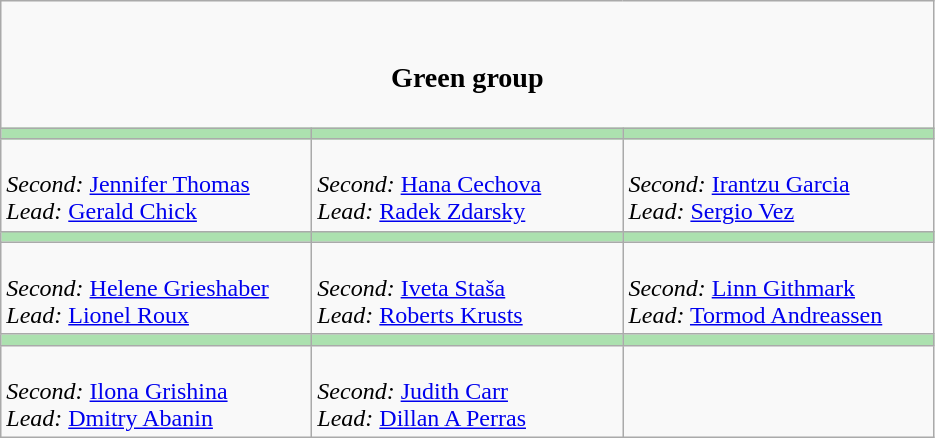<table class="wikitable">
<tr>
<td align=center colspan="3"><br><h3>Green group</h3></td>
</tr>
<tr>
<th style="background: #ACE1AF;" width="200"></th>
<th style="background: #ACE1AF;" width="200"></th>
<th style="background: #ACE1AF;" width="200"></th>
</tr>
<tr>
<td><br><em>Second:</em> <a href='#'>Jennifer Thomas</a><br>
<em>Lead:</em> <a href='#'>Gerald Chick</a></td>
<td><br><em>Second:</em> <a href='#'>Hana Cechova</a><br>
<em>Lead:</em> <a href='#'>Radek Zdarsky</a></td>
<td><br><em>Second:</em> <a href='#'>Irantzu Garcia</a><br>
<em>Lead:</em> <a href='#'>Sergio Vez</a></td>
</tr>
<tr>
<th style="background: #ACE1AF;" width="200"></th>
<th style="background: #ACE1AF;" width="200"></th>
<th style="background: #ACE1AF;" width="200"></th>
</tr>
<tr>
<td><br><em>Second:</em> <a href='#'>Helene Grieshaber</a><br>
<em>Lead:</em> <a href='#'>Lionel Roux</a></td>
<td><br><em>Second:</em> <a href='#'>Iveta Staša</a><br>
<em>Lead:</em> <a href='#'>Roberts Krusts</a></td>
<td><br><em>Second:</em> <a href='#'>Linn Githmark</a><br>
<em>Lead:</em> <a href='#'>Tormod Andreassen</a></td>
</tr>
<tr>
<th style="background: #ACE1AF;" width="200"></th>
<th style="background: #ACE1AF;" width="200"></th>
<th style="background: #ACE1AF;" width="200"></th>
</tr>
<tr>
<td><br><em>Second:</em> <a href='#'>Ilona Grishina</a><br>
<em>Lead:</em> <a href='#'>Dmitry Abanin</a></td>
<td><br><em>Second:</em> <a href='#'>Judith Carr</a><br>
<em>Lead:</em> <a href='#'>Dillan A Perras</a></td>
<td></td>
</tr>
</table>
